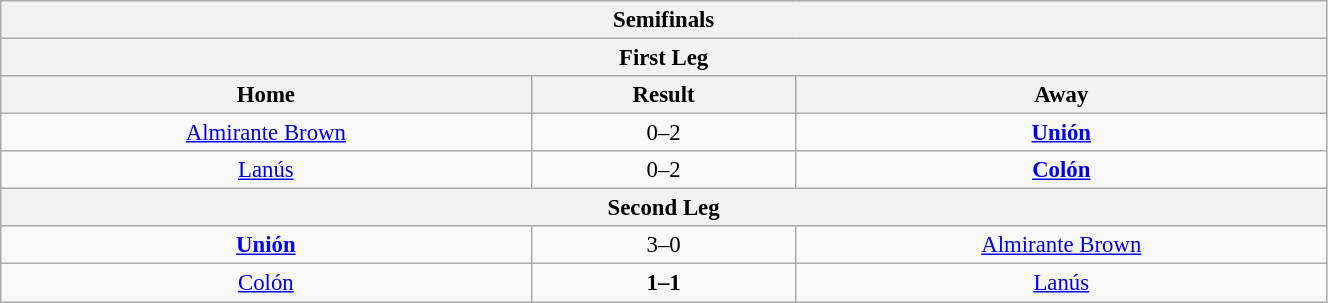<table align=center class="wikitable collapsible collapsed" style="font-size:95%; text-align: center; width: 70%;">
<tr>
<th colspan=100% style="with: 100%;" align=center>Semifinals</th>
</tr>
<tr>
<th colspan=100% style="with: 75%;" align=center>First Leg</th>
</tr>
<tr>
<th width=30%>Home</th>
<th width=15%>Result</th>
<th width=30%>Away</th>
</tr>
<tr align=center>
<td><a href='#'>Almirante Brown</a></td>
<td>0–2</td>
<td><strong><a href='#'>Unión</a></strong></td>
</tr>
<tr align=center>
<td><a href='#'>Lanús</a></td>
<td>0–2</td>
<td><strong><a href='#'>Colón</a></strong></td>
</tr>
<tr>
<th colspan=100% style="with: 75%;" align=center>Second Leg</th>
</tr>
<tr align=center>
<td><strong><a href='#'>Unión</a></strong></td>
<td>3–0</td>
<td><a href='#'>Almirante Brown</a></td>
</tr>
<tr align=center>
<td><a href='#'>Colón</a></td>
<td><strong>1–1</strong></td>
<td><a href='#'>Lanús</a></td>
</tr>
</table>
